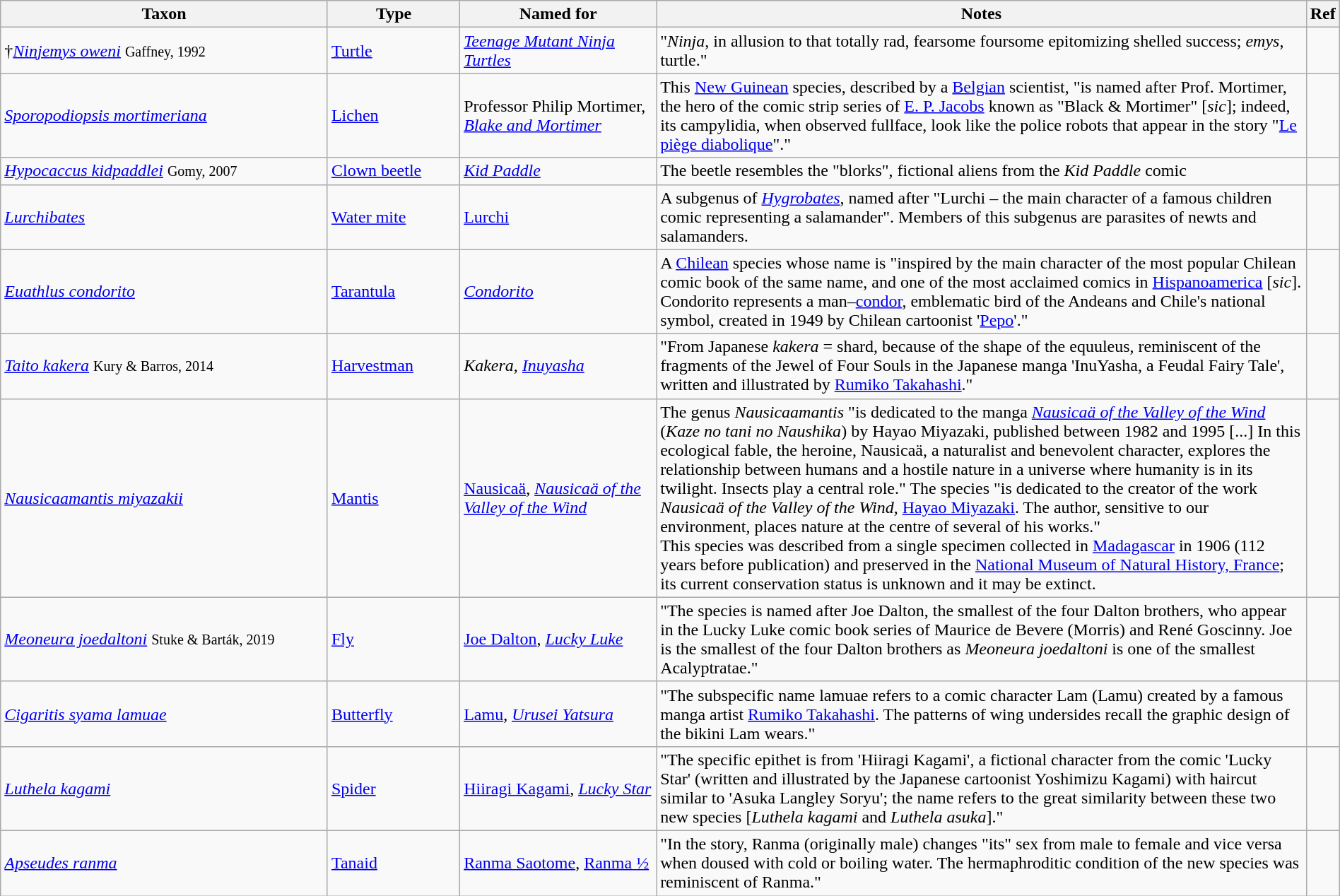<table class="wikitable sortable" width="100%">
<tr>
<th style="width:25%;">Taxon</th>
<th style="width:10%;">Type</th>
<th style="width:15%;">Named for</th>
<th style="width:50%;">Notes</th>
<th class="unsortable">Ref</th>
</tr>
<tr>
<td>†<em><a href='#'>Ninjemys oweni</a></em> <small>Gaffney, 1992</small></td>
<td><a href='#'>Turtle</a></td>
<td><em><a href='#'>Teenage Mutant Ninja Turtles</a></em></td>
<td>"<em>Ninja</em>, in allusion to that totally rad, fearsome foursome epitomizing shelled success; <em>emys</em>, turtle."</td>
<td></td>
</tr>
<tr>
<td><em><a href='#'>Sporopodiopsis mortimeriana</a></em> </td>
<td><a href='#'>Lichen</a></td>
<td>Professor Philip Mortimer, <em><a href='#'>Blake and Mortimer</a></em></td>
<td>This <a href='#'>New Guinean</a> species, described by a <a href='#'>Belgian</a> scientist, "is named after Prof. Mortimer, the hero of the comic strip series of <a href='#'>E. P. Jacobs</a> known as "Black & Mortimer" [<em>sic</em>]; indeed, its campylidia, when observed fullface, look like the police robots that appear in the story "<a href='#'>Le piège diabolique</a>"."</td>
<td></td>
</tr>
<tr>
<td><em><a href='#'>Hypocaccus kidpaddlei</a></em> <small>Gomy, 2007</small></td>
<td><a href='#'>Clown beetle</a></td>
<td><em><a href='#'>Kid Paddle</a></em></td>
<td>The beetle resembles the "blorks", fictional aliens from the <em>Kid Paddle</em> comic</td>
<td></td>
</tr>
<tr>
<td><em><a href='#'>Lurchibates</a></em> </td>
<td><a href='#'>Water mite</a></td>
<td><a href='#'>Lurchi</a></td>
<td>A subgenus of <em><a href='#'>Hygrobates</a></em>, named after "Lurchi – the main character of a famous children comic representing a salamander". Members of this subgenus are parasites of newts and salamanders.</td>
<td></td>
</tr>
<tr>
<td><em><a href='#'>Euathlus condorito</a></em> </td>
<td><a href='#'>Tarantula</a></td>
<td><em><a href='#'>Condorito</a></em></td>
<td>A <a href='#'>Chilean</a> species whose name is "inspired by the main character of the most popular Chilean comic book of the same name, and one of the most acclaimed comics in <a href='#'>Hispanoamerica</a> [<em>sic</em>]. Condorito represents a man–<a href='#'>condor</a>, emblematic bird of the Andeans and Chile's national symbol, created in 1949 by Chilean cartoonist '<a href='#'>Pepo</a>'."</td>
<td></td>
</tr>
<tr>
<td><em><a href='#'>Taito kakera</a></em> <small>Kury & Barros, 2014</small></td>
<td><a href='#'>Harvestman</a></td>
<td><em>Kakera</em>, <em><a href='#'>Inuyasha</a></em></td>
<td>"From Japanese <em>kakera</em> = shard, because of the shape of the equuleus, reminiscent of the fragments of the Jewel of Four Souls in the Japanese manga 'InuYasha, a Feudal Fairy Tale', written and illustrated by <a href='#'>Rumiko Takahashi</a>."</td>
<td></td>
</tr>
<tr>
<td><em><a href='#'>Nausicaamantis miyazakii</a></em> </td>
<td><a href='#'>Mantis</a></td>
<td><a href='#'>Nausicaä</a>, <em><a href='#'>Nausicaä of the Valley of the Wind</a></em></td>
<td>The genus <em>Nausicaamantis</em> "is dedicated to the manga <em><a href='#'>Nausicaä of the Valley of the Wind</a></em> (<em>Kaze no tani no Naushika</em>) by Hayao Miyazaki, published between 1982 and 1995 [...] In this ecological fable, the heroine, Nausicaä, a naturalist and benevolent character, explores the relationship between humans and a hostile nature in a universe where humanity is in its twilight. Insects play a central role." The species "is dedicated to the creator of the work <em>Nausicaä of the Valley of the Wind</em>, <a href='#'>Hayao Miyazaki</a>. The author, sensitive to our environment, places nature at the centre of several of his works." <br>This species was described from a single specimen collected in <a href='#'>Madagascar</a> in 1906 (112 years before publication) and preserved in the <a href='#'>National Museum of Natural History, France</a>; its current conservation status is unknown and it may be extinct.</td>
<td></td>
</tr>
<tr>
<td><em><a href='#'>Meoneura joedaltoni</a></em> <small>Stuke & Barták, 2019</small></td>
<td><a href='#'>Fly</a></td>
<td><a href='#'>Joe Dalton</a>, <em><a href='#'>Lucky Luke</a></em></td>
<td>"The species is named after Joe Dalton, the smallest of the four Dalton brothers, who appear in the Lucky Luke comic book series of Maurice de Bevere (Morris) and René Goscinny. Joe is the smallest of the four Dalton brothers as <em>Meoneura joedaltoni</em> is one of the smallest Acalyptratae."</td>
<td></td>
</tr>
<tr>
<td><em><a href='#'>Cigaritis syama lamuae</a></em> </td>
<td><a href='#'>Butterfly</a></td>
<td><a href='#'>Lamu</a>, <em><a href='#'>Urusei Yatsura</a></em></td>
<td>"The subspecific name lamuae refers to a comic character Lam (Lamu) created by a famous manga artist <a href='#'>Rumiko Takahashi</a>. The patterns of wing undersides recall the graphic design of the bikini Lam wears."</td>
<td></td>
</tr>
<tr>
<td><em><a href='#'>Luthela kagami</a></em> </td>
<td><a href='#'>Spider</a></td>
<td><a href='#'>Hiiragi Kagami</a>, <em><a href='#'>Lucky Star</a></em></td>
<td>"The specific epithet is from 'Hiiragi Kagami', a fictional character from the comic 'Lucky Star' (written and illustrated by the Japanese cartoonist Yoshimizu Kagami) with haircut similar to 'Asuka Langley Soryu'; the name refers to the great similarity between these two new species [<em>Luthela kagami</em> and <em>Luthela asuka</em>]."</td>
<td></td>
</tr>
<tr>
<td><em><a href='#'>Apseudes ranma</a></em> </td>
<td><a href='#'>Tanaid</a></td>
<td><a href='#'>Ranma Saotome</a>, <a href='#'>Ranma ½</a></td>
<td>"In the story, Ranma (originally male) changes "its" sex from male to female and vice versa when doused with cold or boiling water. The hermaphroditic condition of the new species was reminiscent of Ranma."</td>
<td></td>
</tr>
</table>
